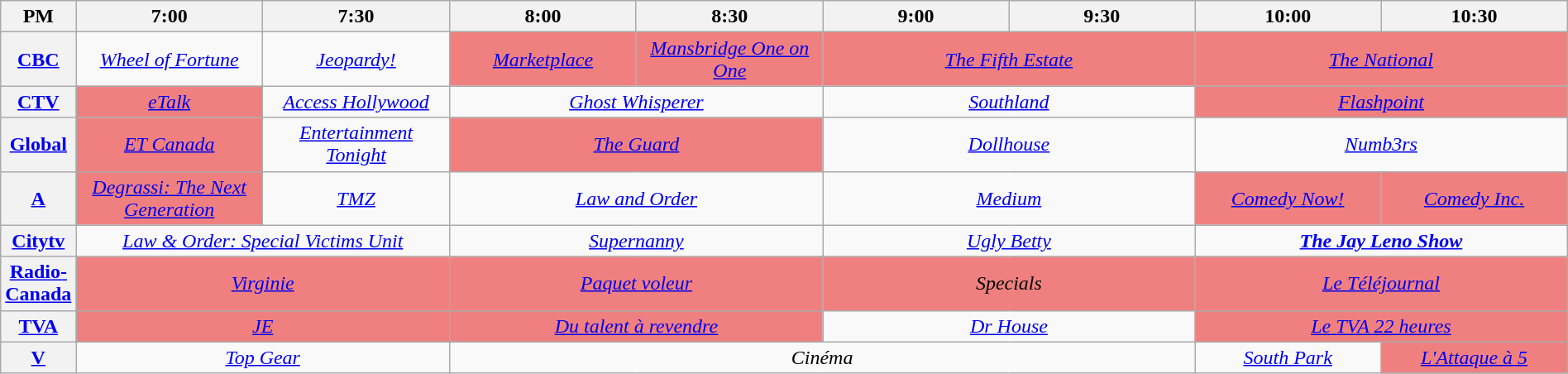<table class="wikitable" style="width:100%;">
<tr>
<th style="width:4%;">PM</th>
<th style="width:12%;">7:00</th>
<th style="width:12%;">7:30</th>
<th style="width:12%;">8:00</th>
<th style="width:12%;">8:30</th>
<th style="width:12%;">9:00</th>
<th style="width:12%;">9:30</th>
<th style="width:12%;">10:00</th>
<th style="width:12%;">10:30</th>
</tr>
<tr style="text-align:center;">
<th><a href='#'>CBC</a></th>
<td style="text-align:center;"><em><a href='#'>Wheel of Fortune</a></em></td>
<td style="text-align:center;"><em><a href='#'>Jeopardy!</a></em></td>
<td style="text-align:center; background:#f08080;"><em><a href='#'>Marketplace</a></em></td>
<td style="text-align:center; background:#f08080;"><em><a href='#'>Mansbridge One on One</a></em></td>
<td colspan="2"  style="text-align:center; background:#f08080;"><em><a href='#'>The Fifth Estate</a></em></td>
<td colspan="2"  style="text-align:center; background:#f08080;"><em><a href='#'>The National</a></em></td>
</tr>
<tr style="text-align:center;">
<th><a href='#'>CTV</a></th>
<td style="text-align:center; background:#f08080;"><em><a href='#'>eTalk</a></em></td>
<td style="text-align:center;"><em><a href='#'>Access Hollywood</a></em></td>
<td colspan="2" style="text-align:center;"><em><a href='#'>Ghost Whisperer</a></em></td>
<td colspan="2" style="text-align:center;"><em><a href='#'>Southland</a></em></td>
<td colspan="2"  style="text-align:center; background:#f08080;"><em><a href='#'>Flashpoint</a></em></td>
</tr>
<tr style="text-align:center;">
<th><a href='#'>Global</a></th>
<td style="text-align:center; background:#f08080;"><em><a href='#'>ET Canada</a></em></td>
<td style="text-align:center;"><em><a href='#'>Entertainment Tonight</a></em></td>
<td colspan="2"  style="text-align:center; background:#f08080;"><em><a href='#'>The Guard</a></em></td>
<td colspan="2" style="text-align:center;"><em><a href='#'>Dollhouse</a></em></td>
<td colspan="2" style="text-align:center;"><em><a href='#'>Numb3rs</a></em></td>
</tr>
<tr style="text-align:center;">
<th><a href='#'>A</a></th>
<td style="background:#f08080;"><em><a href='#'>Degrassi: The Next Generation</a></em></td>
<td><em><a href='#'>TMZ</a></em></td>
<td colspan="2"><em><a href='#'>Law and Order</a></em></td>
<td colspan="2"><em><a href='#'>Medium</a></em></td>
<td style="background:#f08080;"><em><a href='#'>Comedy Now!</a></em></td>
<td style="background:#f08080;"><em><a href='#'>Comedy Inc.</a></em></td>
</tr>
<tr style="text-align:center;">
<th><a href='#'>Citytv</a></th>
<td colspan="2" style="text-align:center;"><em><a href='#'>Law & Order: Special Victims Unit</a></em></td>
<td colspan="2" style="text-align:center;"><em><a href='#'>Supernanny</a></em></td>
<td colspan="2" style="text-align:center;"><em><a href='#'>Ugly Betty</a></em></td>
<td colspan="2" style="text-align:center;"><strong><em><a href='#'>The Jay Leno Show</a></em></strong></td>
</tr>
<tr style="text-align:center;">
<th><a href='#'>Radio-Canada</a></th>
<td colspan="2"  style="text-align:center; background:#f08080;"><em><a href='#'>Virginie</a></em></td>
<td colspan="2"  style="text-align:center; background:#f08080;"><em><a href='#'>Paquet voleur</a></em></td>
<td colspan="2"  style="text-align:center; background:#f08080;"><em>Specials</em></td>
<td colspan="2"  style="text-align:center; background:#f08080;"><em><a href='#'>Le Téléjournal</a></em></td>
</tr>
<tr style="text-align:center;">
<th><a href='#'>TVA</a></th>
<td colspan="2"  style="text-align:center; background:#f08080;"><em><a href='#'>JE</a></em></td>
<td colspan="2"  style="text-align:center; background:#f08080;"><em><a href='#'>Du talent à revendre</a></em></td>
<td colspan="2" style="text-align:center;"><em><a href='#'>Dr House</a></em></td>
<td colspan="2"  style="text-align:center; background:#f08080;"><em><a href='#'>Le TVA 22 heures</a></em></td>
</tr>
<tr style="text-align:center;">
<th><a href='#'>V</a></th>
<td colspan="2" style="text-align:center;"><em><a href='#'>Top Gear</a></em></td>
<td colspan="4" style="text-align:center;"><em>Cinéma</em></td>
<td style="text-align:center;"><em><a href='#'>South Park</a></em></td>
<td style="text-align:center; background:#f08080;"><em><a href='#'>L'Attaque à 5</a></em></td>
</tr>
</table>
